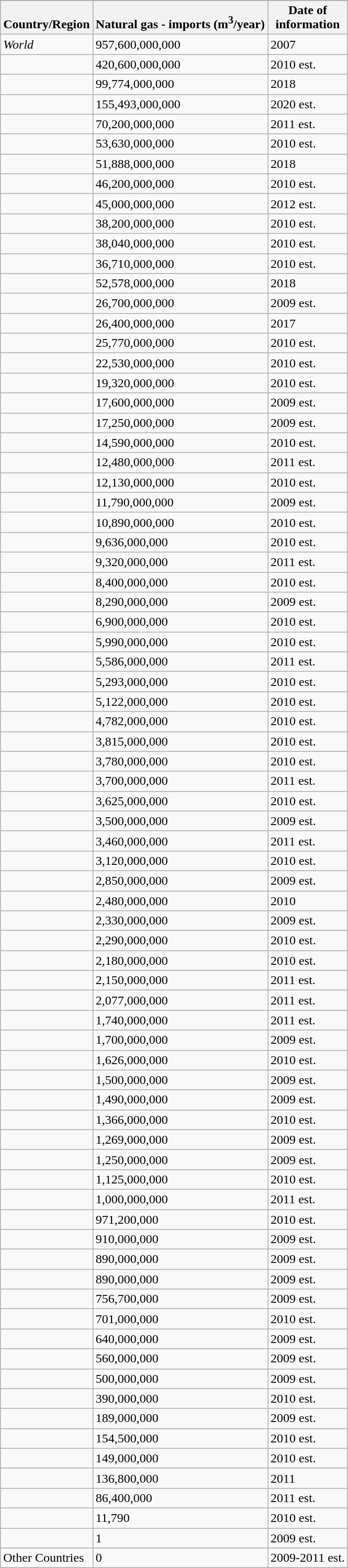<table class="wikitable sortable nowrap mw-datatable static-row-numbers">
<tr>
</tr>
<tr class="wrap static-row-header" style="text-align:center;vertical-align:bottom">
<th>Country/Region</th>
<th>Natural gas - imports (m<sup>3</sup>/year)</th>
<th>Date of <br> information</th>
</tr>
<tr class=static-row-header>
<td><em>World</em></td>
<td>957,600,000,000</td>
<td>2007</td>
</tr>
<tr class=static-row-header>
<td></td>
<td>420,600,000,000</td>
<td>2010 est.</td>
</tr>
<tr>
<td></td>
<td>99,774,000,000</td>
<td>2018</td>
</tr>
<tr>
<td></td>
<td>155,493,000,000</td>
<td>2020 est.</td>
</tr>
<tr>
<td></td>
<td>70,200,000,000</td>
<td>2011 est.</td>
</tr>
<tr>
<td></td>
<td>53,630,000,000</td>
<td>2010 est.</td>
</tr>
<tr>
<td></td>
<td>51,888,000,000</td>
<td>2018</td>
</tr>
<tr>
<td></td>
<td>46,200,000,000</td>
<td>2010 est.</td>
</tr>
<tr>
<td></td>
<td>45,000,000,000</td>
<td>2012 est.</td>
</tr>
<tr>
<td></td>
<td>38,200,000,000</td>
<td>2010 est.</td>
</tr>
<tr>
<td></td>
<td>38,040,000,000</td>
<td>2010 est.</td>
</tr>
<tr>
<td></td>
<td>36,710,000,000</td>
<td>2010 est.</td>
</tr>
<tr>
<td></td>
<td>52,578,000,000</td>
<td>2018</td>
</tr>
<tr>
<td></td>
<td>26,700,000,000</td>
<td>2009 est.</td>
</tr>
<tr>
<td></td>
<td>26,400,000,000</td>
<td>2017</td>
</tr>
<tr>
<td></td>
<td>25,770,000,000</td>
<td>2010 est.</td>
</tr>
<tr>
<td></td>
<td>22,530,000,000</td>
<td>2010 est.</td>
</tr>
<tr>
<td></td>
<td>19,320,000,000</td>
<td>2010 est.</td>
</tr>
<tr>
<td></td>
<td>17,600,000,000</td>
<td>2009 est.</td>
</tr>
<tr>
<td></td>
<td>17,250,000,000</td>
<td>2009 est.</td>
</tr>
<tr>
<td></td>
<td>14,590,000,000</td>
<td>2010 est.</td>
</tr>
<tr>
<td></td>
<td>12,480,000,000</td>
<td>2011 est.</td>
</tr>
<tr>
<td></td>
<td>12,130,000,000</td>
<td>2010 est.</td>
</tr>
<tr>
<td></td>
<td>11,790,000,000</td>
<td>2009 est.</td>
</tr>
<tr>
<td></td>
<td>10,890,000,000</td>
<td>2010 est.</td>
</tr>
<tr>
<td></td>
<td>9,636,000,000</td>
<td>2010 est.</td>
</tr>
<tr>
<td></td>
<td>9,320,000,000</td>
<td>2011 est.</td>
</tr>
<tr>
<td></td>
<td>8,400,000,000</td>
<td>2010 est.</td>
</tr>
<tr>
<td></td>
<td>8,290,000,000</td>
<td>2009 est.</td>
</tr>
<tr>
<td></td>
<td>6,900,000,000</td>
<td>2010 est.</td>
</tr>
<tr>
<td></td>
<td>5,990,000,000</td>
<td>2010 est.</td>
</tr>
<tr>
<td></td>
<td>5,586,000,000</td>
<td>2011 est.</td>
</tr>
<tr>
<td></td>
<td>5,293,000,000</td>
<td>2010 est.</td>
</tr>
<tr>
<td></td>
<td>5,122,000,000</td>
<td>2010 est.</td>
</tr>
<tr>
<td></td>
<td>4,782,000,000</td>
<td>2010 est.</td>
</tr>
<tr>
<td></td>
<td>3,815,000,000</td>
<td>2010 est.</td>
</tr>
<tr>
<td></td>
<td>3,780,000,000</td>
<td>2010 est.</td>
</tr>
<tr>
<td></td>
<td>3,700,000,000</td>
<td>2011 est.</td>
</tr>
<tr>
<td></td>
<td>3,625,000,000</td>
<td>2010 est.</td>
</tr>
<tr>
<td></td>
<td>3,500,000,000</td>
<td>2009 est.</td>
</tr>
<tr>
<td></td>
<td>3,460,000,000</td>
<td>2011 est.</td>
</tr>
<tr>
<td></td>
<td>3,120,000,000</td>
<td>2010 est.</td>
</tr>
<tr>
<td></td>
<td>2,850,000,000</td>
<td>2009 est.</td>
</tr>
<tr>
<td></td>
<td>2,480,000,000</td>
<td>2010</td>
</tr>
<tr>
<td></td>
<td>2,330,000,000</td>
<td>2009 est.</td>
</tr>
<tr>
<td></td>
<td>2,290,000,000</td>
<td>2010 est.</td>
</tr>
<tr>
<td></td>
<td>2,180,000,000</td>
<td>2010 est.</td>
</tr>
<tr>
<td></td>
<td>2,150,000,000</td>
<td>2011 est.</td>
</tr>
<tr>
<td></td>
<td>2,077,000,000</td>
<td>2011 est.</td>
</tr>
<tr>
<td></td>
<td>1,740,000,000</td>
<td>2011 est.</td>
</tr>
<tr>
<td></td>
<td>1,700,000,000</td>
<td>2009 est.</td>
</tr>
<tr>
<td></td>
<td>1,626,000,000</td>
<td>2010 est.</td>
</tr>
<tr>
<td></td>
<td>1,500,000,000</td>
<td>2009 est.</td>
</tr>
<tr>
<td></td>
<td>1,490,000,000</td>
<td>2009 est.</td>
</tr>
<tr>
<td></td>
<td>1,366,000,000</td>
<td>2010 est.</td>
</tr>
<tr>
<td></td>
<td>1,269,000,000</td>
<td>2009 est.</td>
</tr>
<tr>
<td></td>
<td>1,250,000,000</td>
<td>2009 est.</td>
</tr>
<tr>
<td></td>
<td>1,125,000,000</td>
<td>2010 est.</td>
</tr>
<tr>
<td></td>
<td>1,000,000,000</td>
<td>2011 est.</td>
</tr>
<tr>
<td></td>
<td>971,200,000</td>
<td>2010 est.</td>
</tr>
<tr>
<td></td>
<td>910,000,000</td>
<td>2009 est.</td>
</tr>
<tr>
<td></td>
<td>890,000,000</td>
<td>2009 est.</td>
</tr>
<tr>
<td></td>
<td>890,000,000</td>
<td>2009 est.</td>
</tr>
<tr>
<td><em></em></td>
<td>756,700,000</td>
<td>2009 est.</td>
</tr>
<tr>
<td></td>
<td>701,000,000</td>
<td>2010 est.</td>
</tr>
<tr>
<td></td>
<td>640,000,000</td>
<td>2009 est.</td>
</tr>
<tr>
<td></td>
<td>560,000,000</td>
<td>2009 est.</td>
</tr>
<tr>
<td></td>
<td>500,000,000</td>
<td>2009 est.</td>
</tr>
<tr>
<td></td>
<td>390,000,000</td>
<td>2010 est.</td>
</tr>
<tr>
<td></td>
<td>189,000,000</td>
<td>2009 est.</td>
</tr>
<tr class=static-row-header>
<td></td>
<td>154,500,000</td>
<td>2010 est.</td>
</tr>
<tr>
<td></td>
<td>149,000,000</td>
<td>2010 est.</td>
</tr>
<tr>
<td></td>
<td>136,800,000</td>
<td>2011</td>
</tr>
<tr>
<td></td>
<td>86,400,000</td>
<td>2011 est.</td>
</tr>
<tr>
<td></td>
<td>11,790</td>
<td>2010 est.</td>
</tr>
<tr>
<td><em></em></td>
<td>1</td>
<td>2009 est.</td>
</tr>
<tr class=static-row-header>
<td>Other Countries</td>
<td>0</td>
<td>2009-2011 est.</td>
</tr>
</table>
